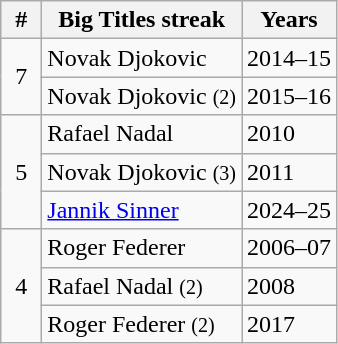<table class="wikitable" style="display: inline-table;">
<tr>
<th width=20>#</th>
<th>Big Titles streak</th>
<th>Years</th>
</tr>
<tr>
<td rowspan="2" align=center>7</td>
<td> Novak Djokovic</td>
<td>2014–15</td>
</tr>
<tr>
<td> Novak Djokovic <small>(2)</small></td>
<td>2015–16</td>
</tr>
<tr>
<td rowspan="3" align="center">5</td>
<td> Rafael Nadal</td>
<td>2010</td>
</tr>
<tr>
<td> Novak Djokovic <small>(3)</small></td>
<td>2011</td>
</tr>
<tr>
<td> <a href='#'>Jannik Sinner</a></td>
<td>2024–25</td>
</tr>
<tr>
<td rowspan="3" align="center">4</td>
<td> Roger Federer</td>
<td>2006–07</td>
</tr>
<tr>
<td> Rafael Nadal <small>(2)</small></td>
<td>2008</td>
</tr>
<tr>
<td> Roger Federer <small>(2)</small></td>
<td>2017</td>
</tr>
</table>
